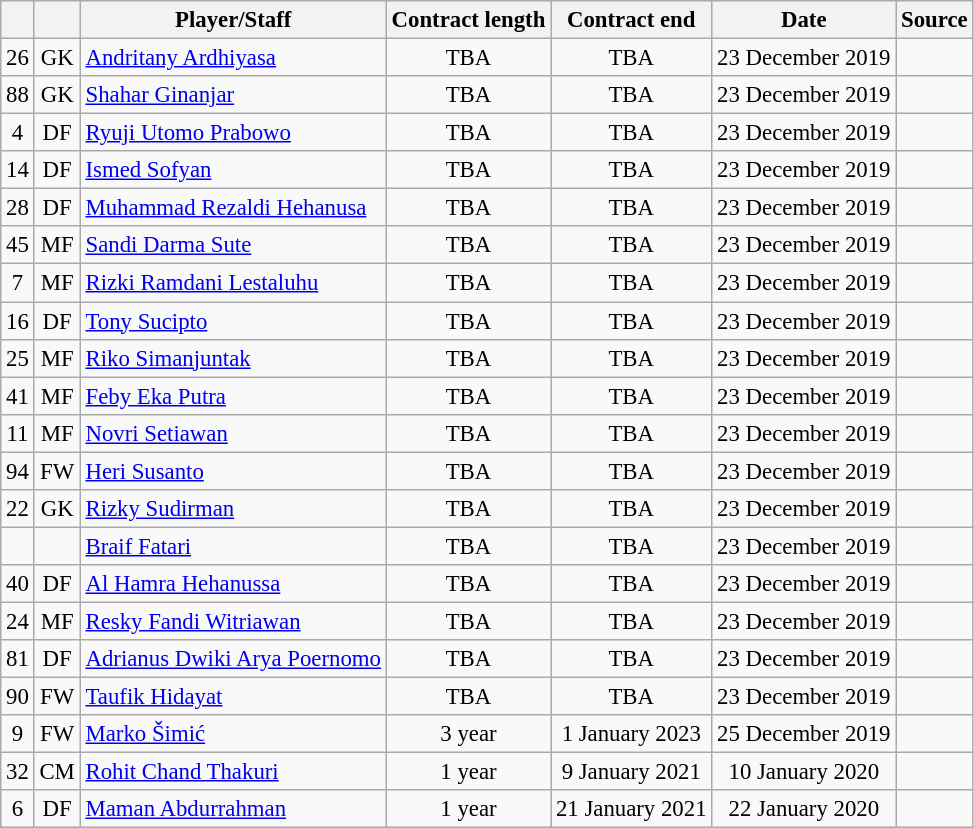<table class="wikitable plainrowheaders sortable" style="font-size:95%">
<tr>
<th></th>
<th></th>
<th scope="col">Player/Staff</th>
<th>Contract length</th>
<th>Contract end</th>
<th scope="col">Date</th>
<th>Source</th>
</tr>
<tr>
<td style="text-align:center;">26</td>
<td style="text-align:center;">GK</td>
<td> <a href='#'>Andritany Ardhiyasa</a></td>
<td style="text-align:center;">TBA</td>
<td style="text-align:center;">TBA</td>
<td style="text-align:center;">23 December 2019</td>
<td style="text-align:center;"></td>
</tr>
<tr>
<td style="text-align:center;">88</td>
<td style="text-align:center;">GK</td>
<td> <a href='#'>Shahar Ginanjar</a></td>
<td style="text-align:center;">TBA</td>
<td style="text-align:center;">TBA</td>
<td style="text-align:center;">23 December 2019</td>
<td style="text-align:center;"></td>
</tr>
<tr>
<td style="text-align:center;">4</td>
<td style="text-align:center;">DF</td>
<td> <a href='#'>Ryuji Utomo Prabowo</a></td>
<td style="text-align:center;">TBA</td>
<td style="text-align:center;">TBA</td>
<td style="text-align:center;">23 December 2019</td>
<td style="text-align:center;"></td>
</tr>
<tr>
<td style="text-align:center;">14</td>
<td style="text-align:center;">DF</td>
<td> <a href='#'>Ismed Sofyan</a></td>
<td style="text-align:center;">TBA</td>
<td style="text-align:center;">TBA</td>
<td style="text-align:center;">23 December 2019</td>
<td style="text-align:center;"></td>
</tr>
<tr>
<td style="text-align:center;">28</td>
<td style="text-align:center;">DF</td>
<td> <a href='#'>Muhammad Rezaldi Hehanusa</a></td>
<td style="text-align:center;">TBA</td>
<td style="text-align:center;">TBA</td>
<td style="text-align:center;">23 December 2019</td>
<td style="text-align:center;"></td>
</tr>
<tr>
<td style="text-align:center;">45</td>
<td style="text-align:center;">MF</td>
<td> <a href='#'>Sandi Darma Sute</a></td>
<td style="text-align:center;">TBA</td>
<td style="text-align:center;">TBA</td>
<td style="text-align:center;">23 December 2019</td>
<td style="text-align:center;"></td>
</tr>
<tr>
<td style="text-align:center;">7</td>
<td style="text-align:center;">MF</td>
<td> <a href='#'>Rizki Ramdani Lestaluhu</a></td>
<td style="text-align:center;">TBA</td>
<td style="text-align:center;">TBA</td>
<td style="text-align:center;">23 December 2019</td>
<td style="text-align:center;"></td>
</tr>
<tr>
<td style="text-align:center;">16</td>
<td style="text-align:center;">DF</td>
<td> <a href='#'>Tony Sucipto</a></td>
<td style="text-align:center;">TBA</td>
<td style="text-align:center;">TBA</td>
<td style="text-align:center;">23 December 2019</td>
<td style="text-align:center;"></td>
</tr>
<tr>
<td style="text-align:center;">25</td>
<td style="text-align:center;">MF</td>
<td> <a href='#'>Riko Simanjuntak</a></td>
<td style="text-align:center;">TBA</td>
<td style="text-align:center;">TBA</td>
<td style="text-align:center;">23 December 2019</td>
<td style="text-align:center;"></td>
</tr>
<tr>
<td style="text-align:center;">41</td>
<td style="text-align:center;">MF</td>
<td> <a href='#'>Feby Eka Putra</a></td>
<td style="text-align:center;">TBA</td>
<td style="text-align:center;">TBA</td>
<td style="text-align:center;">23 December 2019</td>
<td style="text-align:center;"></td>
</tr>
<tr>
<td style="text-align:center;">11</td>
<td style="text-align:center;">MF</td>
<td> <a href='#'>Novri Setiawan</a></td>
<td style="text-align:center;">TBA</td>
<td style="text-align:center;">TBA</td>
<td style="text-align:center;">23 December 2019</td>
<td style="text-align:center;"></td>
</tr>
<tr>
<td style="text-align:center;">94</td>
<td style="text-align:center;">FW</td>
<td> <a href='#'>Heri Susanto</a></td>
<td style="text-align:center;">TBA</td>
<td style="text-align:center;">TBA</td>
<td style="text-align:center;">23 December 2019</td>
<td style="text-align:center;"></td>
</tr>
<tr>
<td style="text-align:center;">22</td>
<td style="text-align:center;">GK</td>
<td> <a href='#'>Rizky Sudirman</a></td>
<td style="text-align:center;">TBA</td>
<td style="text-align:center;">TBA</td>
<td style="text-align:center;">23 December 2019</td>
<td style="text-align:center;"></td>
</tr>
<tr>
<td style="text-align:center;"></td>
<td style="text-align:center;"></td>
<td> <a href='#'>Braif Fatari</a></td>
<td style="text-align:center;">TBA</td>
<td style="text-align:center;">TBA</td>
<td style="text-align:center;">23 December 2019</td>
<td style="text-align:center;"></td>
</tr>
<tr>
<td style="text-align:center;">40</td>
<td style="text-align:center;">DF</td>
<td> <a href='#'>Al Hamra Hehanussa</a></td>
<td style="text-align:center;">TBA</td>
<td style="text-align:center;">TBA</td>
<td style="text-align:center;">23 December 2019</td>
<td style="text-align:center;"></td>
</tr>
<tr>
<td style="text-align:center;">24</td>
<td style="text-align:center;">MF</td>
<td> <a href='#'>Resky Fandi Witriawan</a></td>
<td style="text-align:center;">TBA</td>
<td style="text-align:center;">TBA</td>
<td style="text-align:center;">23 December 2019</td>
<td style="text-align:center;"></td>
</tr>
<tr>
<td style="text-align:center;">81</td>
<td style="text-align:center;">DF</td>
<td> <a href='#'>Adrianus Dwiki Arya Poernomo</a></td>
<td style="text-align:center;">TBA</td>
<td style="text-align:center;">TBA</td>
<td style="text-align:center;">23 December 2019</td>
<td style="text-align:center;"></td>
</tr>
<tr>
<td style="text-align:center;">90</td>
<td style="text-align:center;">FW</td>
<td> <a href='#'>Taufik Hidayat</a></td>
<td style="text-align:center;">TBA</td>
<td style="text-align:center;">TBA</td>
<td style="text-align:center;">23 December 2019</td>
<td style="text-align:center;"></td>
</tr>
<tr>
<td style="text-align:center;">9</td>
<td style="text-align:center;">FW</td>
<td> <a href='#'>Marko Šimić</a></td>
<td style="text-align:center;">3 year</td>
<td style="text-align:center;">1 January 2023</td>
<td style="text-align:center;">25 December 2019</td>
<td style="text-align:center;"></td>
</tr>
<tr>
<td style="text-align:center;">32</td>
<td style="text-align:center;">CM</td>
<td> <a href='#'>Rohit Chand Thakuri</a></td>
<td style="text-align:center;">1 year</td>
<td style="text-align:center;">9 January 2021</td>
<td style="text-align:center;">10 January 2020</td>
<td style="text-align:center;"></td>
</tr>
<tr>
<td style="text-align:center;">6</td>
<td style="text-align:center;">DF</td>
<td> <a href='#'>Maman Abdurrahman</a></td>
<td style="text-align:center;">1 year</td>
<td style="text-align:center;">21 January 2021</td>
<td style="text-align:center;">22 January 2020</td>
<td style="text-align:center;"></td>
</tr>
</table>
